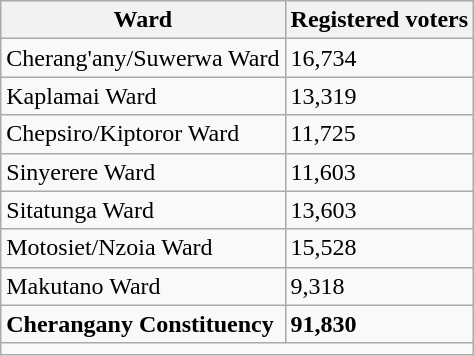<table class="wikitable">
<tr>
<th>Ward</th>
<th>Registered voters</th>
</tr>
<tr>
<td>Cherang'any/Suwerwa Ward</td>
<td>16,734</td>
</tr>
<tr>
<td>Kaplamai Ward</td>
<td>13,319</td>
</tr>
<tr>
<td>Chepsiro/Kiptoror Ward</td>
<td>11,725</td>
</tr>
<tr>
<td>Sinyerere Ward</td>
<td>11,603</td>
</tr>
<tr>
<td>Sitatunga Ward</td>
<td>13,603</td>
</tr>
<tr>
<td>Motosiet/Nzoia Ward</td>
<td>15,528</td>
</tr>
<tr>
<td>Makutano Ward</td>
<td>9,318</td>
</tr>
<tr>
<td><strong>Cherangany Constituency</strong></td>
<td><strong>91,830</strong></td>
</tr>
<tr>
<td colspan="2"> </td>
</tr>
</table>
